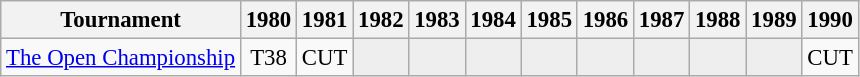<table class="wikitable" style="font-size:95%;text-align:center;">
<tr>
<th>Tournament</th>
<th>1980</th>
<th>1981</th>
<th>1982</th>
<th>1983</th>
<th>1984</th>
<th>1985</th>
<th>1986</th>
<th>1987</th>
<th>1988</th>
<th>1989</th>
<th>1990</th>
</tr>
<tr>
<td align=left><a href='#'>The Open Championship</a></td>
<td>T38</td>
<td>CUT</td>
<td style="background:#eeeeee;"></td>
<td style="background:#eeeeee;"></td>
<td style="background:#eeeeee;"></td>
<td style="background:#eeeeee;"></td>
<td style="background:#eeeeee;"></td>
<td style="background:#eeeeee;"></td>
<td style="background:#eeeeee;"></td>
<td style="background:#eeeeee;"></td>
<td>CUT</td>
</tr>
</table>
